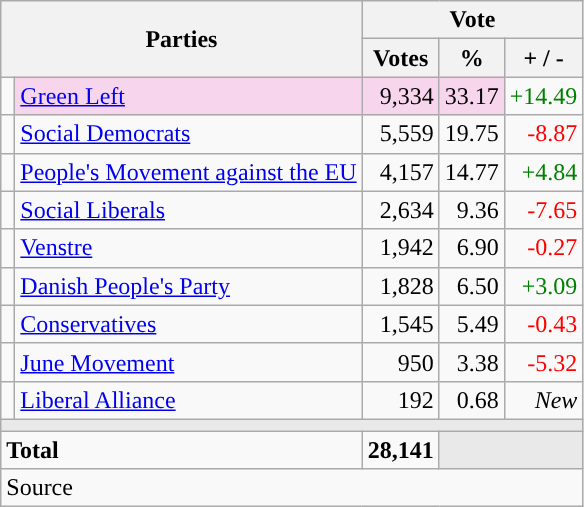<table class="wikitable" style="text-align:right;">
<tr>
<th style="text-align:centre;" rowspan="2" colspan="2" width="225">Parties</th>
<th colspan="3">Vote</th>
</tr>
<tr>
<th width="15">Votes</th>
<th width="15">%</th>
<th width="15">+ / -</th>
</tr>
<tr>
<td width="2" style="color:inherit;background:"></td>
<td bgcolor=#f7d5ed   align="left"><a href='#'>Green Left</a></td>
<td bgcolor=#f7d5ed>9,334</td>
<td bgcolor=#f7d5ed>33.17</td>
<td style=color:green;>+14.49</td>
</tr>
<tr>
<td width="2" style="color:inherit;background:"></td>
<td align="left"><a href='#'>Social Democrats</a></td>
<td>5,559</td>
<td>19.75</td>
<td style=color:red;>-8.87</td>
</tr>
<tr>
<td width="2" style="color:inherit;background:"></td>
<td align="left"><a href='#'>People's Movement against the EU</a></td>
<td>4,157</td>
<td>14.77</td>
<td style=color:green;>+4.84</td>
</tr>
<tr>
<td width="2" style="color:inherit;background:"></td>
<td align="left"><a href='#'>Social Liberals</a></td>
<td>2,634</td>
<td>9.36</td>
<td style=color:red;>-7.65</td>
</tr>
<tr>
<td width="2" style="color:inherit;background:"></td>
<td align="left"><a href='#'>Venstre</a></td>
<td>1,942</td>
<td>6.90</td>
<td style=color:red;>-0.27</td>
</tr>
<tr>
<td width="2" style="color:inherit;background:"></td>
<td align="left"><a href='#'>Danish People's Party</a></td>
<td>1,828</td>
<td>6.50</td>
<td style=color:green;>+3.09</td>
</tr>
<tr>
<td width="2" style="color:inherit;background:"></td>
<td align="left"><a href='#'>Conservatives</a></td>
<td>1,545</td>
<td>5.49</td>
<td style=color:red;>-0.43</td>
</tr>
<tr>
<td width="2" style="color:inherit;background:"></td>
<td align="left"><a href='#'>June Movement</a></td>
<td>950</td>
<td>3.38</td>
<td style=color:red;>-5.32</td>
</tr>
<tr>
<td width="2" style="color:inherit;background:"></td>
<td align="left"><a href='#'>Liberal Alliance</a></td>
<td>192</td>
<td>0.68</td>
<td><em>New</em></td>
</tr>
<tr>
<td colspan="7" bgcolor="#E9E9E9"></td>
</tr>
<tr>
<td align="left" colspan="2"><strong>Total</strong></td>
<td><strong>28,141</strong></td>
<td bgcolor="#E9E9E9" colspan="2"></td>
</tr>
<tr>
<td align="left" colspan="6">Source</td>
</tr>
</table>
